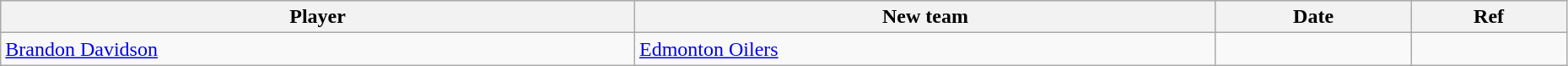<table class="wikitable" style="width:98%;">
<tr style="background:#ddd;">
<th>Player</th>
<th>New team</th>
<th>Date</th>
<th>Ref</th>
</tr>
<tr>
<td><a href='#'>Brandon Davidson</a></td>
<td><a href='#'>Edmonton Oilers</a></td>
<td></td>
<td></td>
</tr>
</table>
